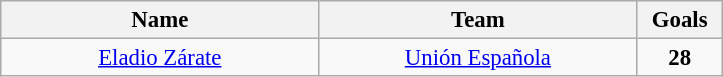<table class="wikitable" style="font-size:95%; text-align:center;">
<tr>
<th width="205">Name</th>
<th width="205">Team</th>
<th width="50">Goals</th>
</tr>
<tr>
<td> <a href='#'>Eladio Zárate</a></td>
<td><a href='#'>Unión Española</a></td>
<td><strong>28</strong></td>
</tr>
</table>
